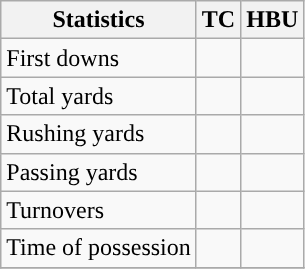<table class="wikitable">
<tr>
<th>Statistics</th>
<th>TC</th>
<th>HBU</th>
</tr>
<tr>
<td>First downs</td>
<td></td>
<td></td>
</tr>
<tr>
<td>Total yards</td>
<td></td>
<td></td>
</tr>
<tr>
<td>Rushing yards</td>
<td></td>
<td></td>
</tr>
<tr>
<td>Passing yards</td>
<td></td>
<td></td>
</tr>
<tr>
<td>Turnovers</td>
<td></td>
<td></td>
</tr>
<tr>
<td>Time of possession</td>
<td></td>
<td></td>
</tr>
<tr>
</tr>
</table>
